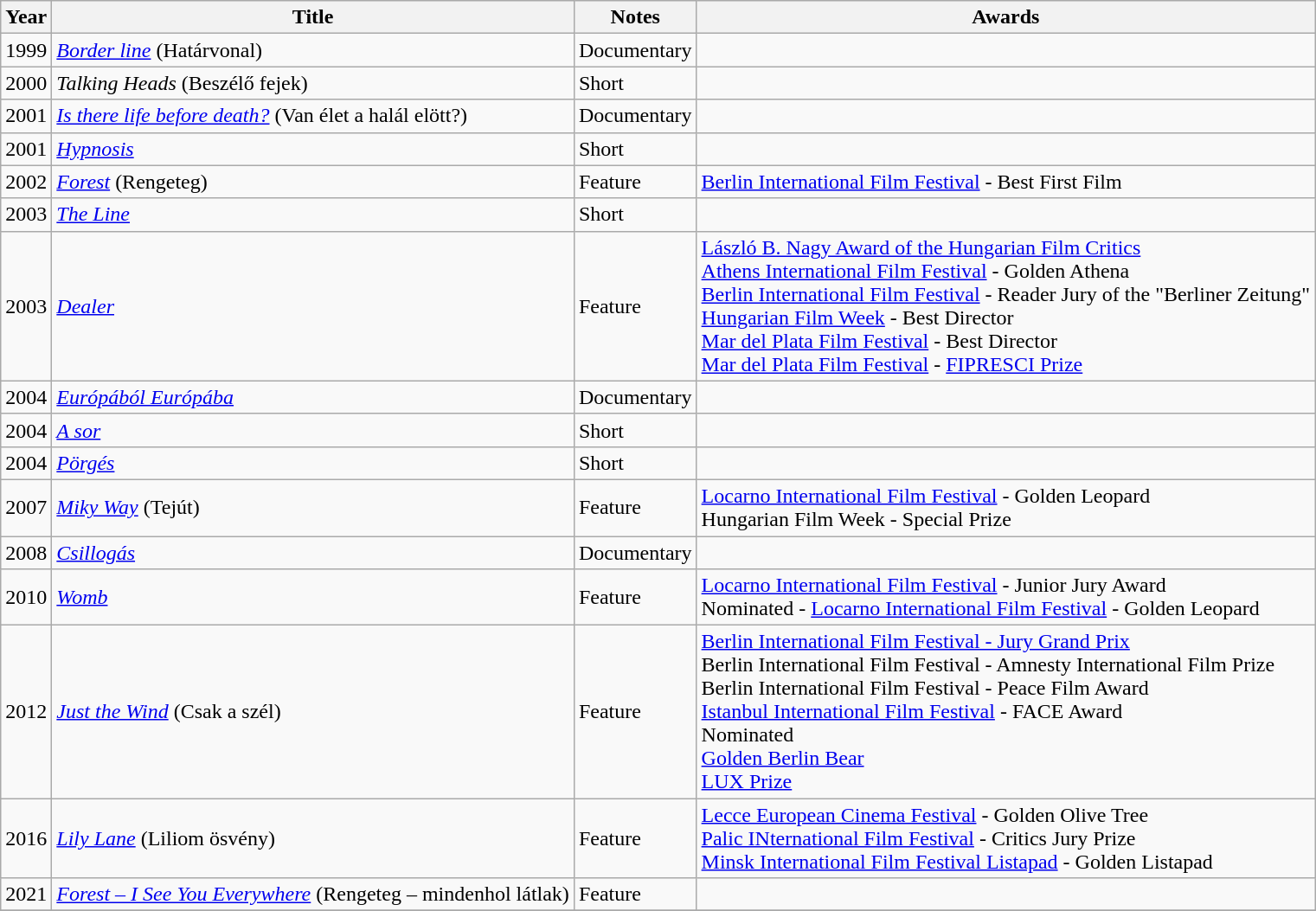<table class="wikitable sortable">
<tr>
<th>Year</th>
<th>Title</th>
<th>Notes</th>
<th class="unsortable">Awards</th>
</tr>
<tr>
<td>1999</td>
<td><em><a href='#'>Border line</a></em> (Határvonal)</td>
<td>Documentary</td>
<td></td>
</tr>
<tr>
<td>2000</td>
<td><em>Talking Heads</em> (Beszélő fejek)</td>
<td>Short</td>
<td></td>
</tr>
<tr>
<td>2001</td>
<td><em><a href='#'>Is there life before death?</a></em> (Van élet a halál elött?)</td>
<td>Documentary</td>
<td></td>
</tr>
<tr>
<td>2001</td>
<td><em><a href='#'>Hypnosis</a></em></td>
<td>Short</td>
<td></td>
</tr>
<tr>
<td>2002</td>
<td><em><a href='#'>Forest</a></em> (Rengeteg)</td>
<td>Feature</td>
<td><a href='#'>Berlin International Film Festival</a> - Best First Film</td>
</tr>
<tr>
<td>2003</td>
<td><em><a href='#'>The Line</a></em></td>
<td>Short</td>
<td></td>
</tr>
<tr>
<td>2003</td>
<td><em><a href='#'>Dealer</a></em></td>
<td>Feature</td>
<td><a href='#'>László B. Nagy Award of the Hungarian Film Critics</a><br><a href='#'>Athens International Film Festival</a> - Golden Athena <br><a href='#'>Berlin International Film Festival</a> - Reader Jury of the "Berliner Zeitung" <br><a href='#'>Hungarian Film Week</a> - Best Director<br> <a href='#'>Mar del Plata Film Festival</a> - Best Director<br> <a href='#'>Mar del Plata Film Festival</a> - <a href='#'>FIPRESCI Prize</a></td>
</tr>
<tr>
<td>2004</td>
<td><em><a href='#'>Európából Európába</a></em></td>
<td>Documentary</td>
<td></td>
</tr>
<tr>
<td>2004</td>
<td><em><a href='#'>A sor</a></em></td>
<td>Short</td>
<td></td>
</tr>
<tr>
<td>2004</td>
<td><em><a href='#'>Pörgés</a></em></td>
<td>Short</td>
<td></td>
</tr>
<tr>
<td>2007</td>
<td><em><a href='#'>Miky Way</a></em> (Tejút)</td>
<td>Feature</td>
<td><a href='#'>Locarno International Film Festival</a> - Golden Leopard<br>Hungarian Film Week - Special Prize</td>
</tr>
<tr>
<td>2008</td>
<td><em><a href='#'>Csillogás</a></em></td>
<td>Documentary</td>
<td></td>
</tr>
<tr>
<td>2010</td>
<td><em><a href='#'>Womb</a></em></td>
<td>Feature</td>
<td><a href='#'>Locarno International Film Festival</a> - Junior Jury Award<br>Nominated - <a href='#'>Locarno International Film Festival</a> - Golden Leopard</td>
</tr>
<tr>
<td>2012</td>
<td><em><a href='#'>Just the Wind</a></em> (Csak a szél)</td>
<td>Feature</td>
<td><a href='#'>Berlin International Film Festival - Jury Grand Prix</a><br>Berlin International Film Festival - Amnesty International Film Prize<br>Berlin International Film Festival - Peace Film Award<br><a href='#'>Istanbul International Film Festival</a> - FACE Award<br>Nominated<br><a href='#'>Golden Berlin Bear</a><br><a href='#'>LUX Prize</a></td>
</tr>
<tr>
<td>2016</td>
<td><em><a href='#'>Lily Lane</a></em> (Liliom ösvény)</td>
<td>Feature</td>
<td><a href='#'>Lecce European Cinema Festival</a> - Golden Olive Tree<br><a href='#'>Palic INternational Film Festival</a> - Critics Jury Prize<br><a href='#'>Minsk International Film Festival Listapad</a> - Golden Listapad</td>
</tr>
<tr>
<td>2021</td>
<td><em><a href='#'>Forest – I See You Everywhere</a></em> (Rengeteg – mindenhol látlak)</td>
<td>Feature</td>
<td></td>
</tr>
<tr>
</tr>
</table>
